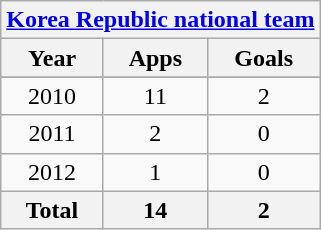<table class="wikitable" style="text-align:center">
<tr>
<th colspan=3><a href='#'>Korea Republic national team</a></th>
</tr>
<tr>
<th>Year</th>
<th>Apps</th>
<th>Goals</th>
</tr>
<tr>
</tr>
<tr>
<td>2010</td>
<td>11</td>
<td>2</td>
</tr>
<tr>
<td>2011</td>
<td>2</td>
<td>0</td>
</tr>
<tr>
<td>2012</td>
<td>1</td>
<td>0</td>
</tr>
<tr>
<th>Total</th>
<th>14</th>
<th>2</th>
</tr>
</table>
